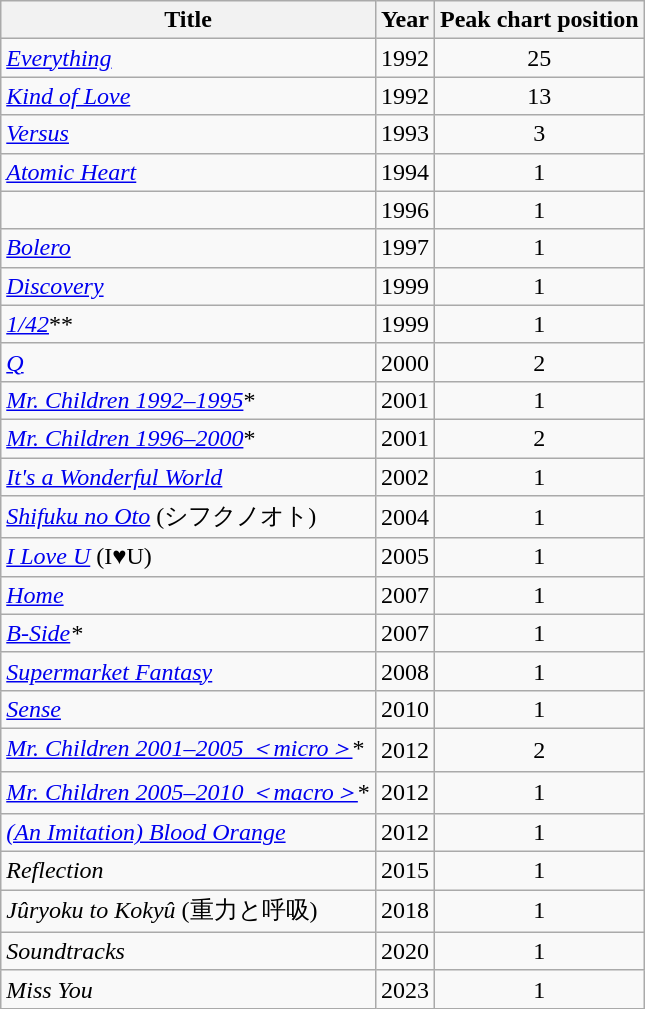<table class="wikitable" style="border:#AAAAAA; border-collapse:collapse; text-align:center;">
<tr bgcolor="#F9F9F9">
<th>Title</th>
<th>Year</th>
<th>Peak chart position</th>
</tr>
<tr>
<td align="left"><em><a href='#'>Everything</a></em></td>
<td>1992</td>
<td>25</td>
</tr>
<tr>
<td align="left"><em><a href='#'>Kind of Love</a></em></td>
<td>1992</td>
<td>13</td>
</tr>
<tr>
<td align="left"><em><a href='#'>Versus</a></em></td>
<td>1993</td>
<td>3</td>
</tr>
<tr>
<td align="left"><em><a href='#'>Atomic Heart</a></em></td>
<td>1994</td>
<td>1</td>
</tr>
<tr>
<td align="left"></td>
<td>1996</td>
<td>1</td>
</tr>
<tr>
<td align="left"><em><a href='#'>Bolero</a></em></td>
<td>1997</td>
<td>1</td>
</tr>
<tr>
<td align="left"><em><a href='#'>Discovery</a></em></td>
<td>1999</td>
<td>1</td>
</tr>
<tr>
<td align="left"><em><a href='#'>1/42</a></em>**</td>
<td>1999</td>
<td>1</td>
</tr>
<tr>
<td align="left"><em><a href='#'>Q</a></em></td>
<td>2000</td>
<td>2</td>
</tr>
<tr>
<td align="left"><em><a href='#'>Mr. Children 1992–1995</a></em>*</td>
<td>2001</td>
<td>1</td>
</tr>
<tr>
<td align="left"><em><a href='#'>Mr. Children 1996–2000</a></em>*</td>
<td>2001</td>
<td>2</td>
</tr>
<tr>
<td align="left"><em><a href='#'>It's a Wonderful World</a></em></td>
<td>2002</td>
<td>1</td>
</tr>
<tr>
<td align="left"><em><a href='#'>Shifuku no Oto</a></em> (シフクノオト)</td>
<td>2004</td>
<td>1</td>
</tr>
<tr>
<td align="left"><em><a href='#'>I Love U</a></em> (I♥U)</td>
<td>2005</td>
<td>1</td>
</tr>
<tr>
<td align="left"><em><a href='#'>Home</a></em></td>
<td>2007</td>
<td>1</td>
</tr>
<tr>
<td align="left"><em><a href='#'>B-Side</a>*</em></td>
<td>2007</td>
<td>1</td>
</tr>
<tr>
<td align="left"><em><a href='#'>Supermarket Fantasy</a></em></td>
<td>2008</td>
<td>1</td>
</tr>
<tr>
<td align="left"><em><a href='#'>Sense</a></em></td>
<td>2010</td>
<td>1</td>
</tr>
<tr>
<td align="left"><em><a href='#'>Mr. Children 2001–2005 ＜micro＞</a></em>*</td>
<td>2012</td>
<td>2</td>
</tr>
<tr>
<td align="left"><em><a href='#'>Mr. Children 2005–2010 ＜macro＞</a></em>*</td>
<td>2012</td>
<td>1</td>
</tr>
<tr>
<td align="left"><em><a href='#'>(An Imitation) Blood Orange</a></em></td>
<td>2012</td>
<td>1</td>
</tr>
<tr>
<td align="left"><em>Reflection</em></td>
<td>2015</td>
<td>1</td>
</tr>
<tr>
<td align="left"><em>Jûryoku to Kokyû</em> (重力と呼吸)</td>
<td>2018</td>
<td>1</td>
</tr>
<tr>
<td align="left"><em>Soundtracks</em></td>
<td>2020</td>
<td>1</td>
</tr>
<tr>
<td align="left"><em>Miss You</em></td>
<td>2023</td>
<td>1</td>
</tr>
</table>
